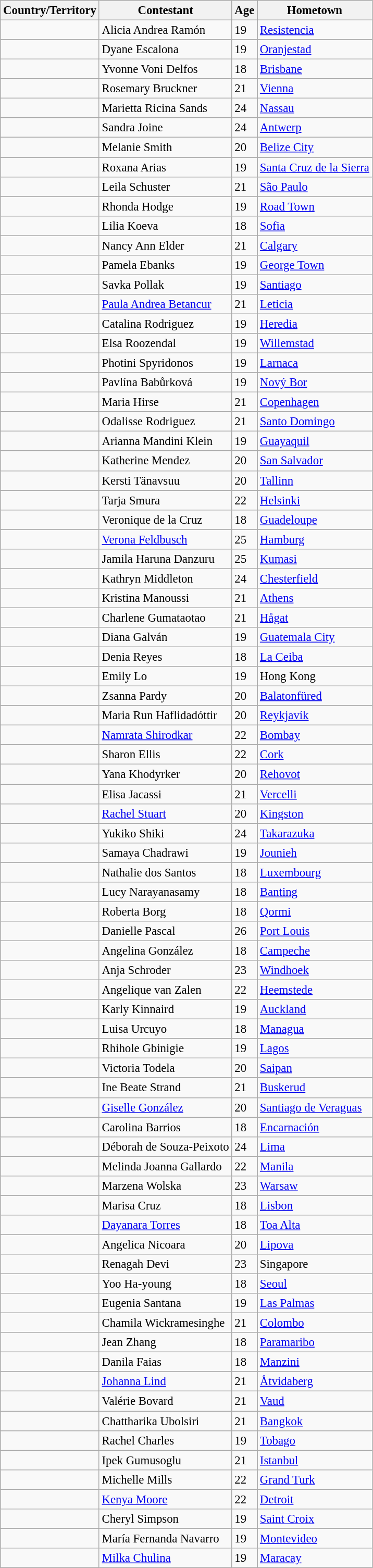<table class="wikitable sortable" style="font-size:95%;">
<tr>
<th>Country/Territory</th>
<th>Contestant</th>
<th>Age</th>
<th>Hometown</th>
</tr>
<tr>
<td></td>
<td>Alicia Andrea Ramón</td>
<td>19</td>
<td><a href='#'>Resistencia</a></td>
</tr>
<tr>
<td></td>
<td>Dyane Escalona</td>
<td>19</td>
<td><a href='#'>Oranjestad</a></td>
</tr>
<tr>
<td></td>
<td>Yvonne Voni Delfos</td>
<td>18</td>
<td><a href='#'>Brisbane</a></td>
</tr>
<tr>
<td></td>
<td>Rosemary Bruckner</td>
<td>21</td>
<td><a href='#'>Vienna</a></td>
</tr>
<tr>
<td></td>
<td>Marietta Ricina Sands</td>
<td>24</td>
<td><a href='#'>Nassau</a></td>
</tr>
<tr>
<td></td>
<td>Sandra Joine</td>
<td>24</td>
<td><a href='#'>Antwerp</a></td>
</tr>
<tr>
<td></td>
<td>Melanie Smith</td>
<td>20</td>
<td><a href='#'>Belize City</a></td>
</tr>
<tr>
<td></td>
<td>Roxana Arias</td>
<td>19</td>
<td><a href='#'>Santa Cruz de la Sierra</a></td>
</tr>
<tr>
<td></td>
<td>Leila Schuster</td>
<td>21</td>
<td><a href='#'>São Paulo</a></td>
</tr>
<tr>
<td></td>
<td>Rhonda Hodge</td>
<td>19</td>
<td><a href='#'>Road Town</a></td>
</tr>
<tr>
<td></td>
<td>Lilia Koeva</td>
<td>18</td>
<td><a href='#'>Sofia</a></td>
</tr>
<tr>
<td></td>
<td>Nancy Ann Elder</td>
<td>21</td>
<td><a href='#'>Calgary</a></td>
</tr>
<tr>
<td></td>
<td>Pamela Ebanks</td>
<td>19</td>
<td><a href='#'>George Town</a></td>
</tr>
<tr>
<td></td>
<td>Savka Pollak</td>
<td>19</td>
<td><a href='#'>Santiago</a></td>
</tr>
<tr>
<td></td>
<td><a href='#'>Paula Andrea Betancur</a></td>
<td>21</td>
<td><a href='#'>Leticia</a></td>
</tr>
<tr>
<td></td>
<td>Catalina Rodriguez</td>
<td>19</td>
<td><a href='#'>Heredia</a></td>
</tr>
<tr>
<td></td>
<td>Elsa Roozendal</td>
<td>19</td>
<td><a href='#'>Willemstad</a></td>
</tr>
<tr>
<td></td>
<td>Photini Spyridonos</td>
<td>19</td>
<td><a href='#'>Larnaca</a></td>
</tr>
<tr>
<td></td>
<td>Pavlína Babůrková</td>
<td>19</td>
<td><a href='#'>Nový Bor</a></td>
</tr>
<tr>
<td></td>
<td>Maria Hirse</td>
<td>21</td>
<td><a href='#'>Copenhagen</a></td>
</tr>
<tr>
<td></td>
<td>Odalisse Rodriguez</td>
<td>21</td>
<td><a href='#'>Santo Domingo</a></td>
</tr>
<tr>
<td></td>
<td>Arianna Mandini Klein</td>
<td>19</td>
<td><a href='#'>Guayaquil</a></td>
</tr>
<tr>
<td></td>
<td>Katherine Mendez</td>
<td>20</td>
<td><a href='#'>San Salvador</a></td>
</tr>
<tr>
<td></td>
<td>Kersti Tänavsuu</td>
<td>20</td>
<td><a href='#'>Tallinn</a></td>
</tr>
<tr>
<td></td>
<td>Tarja Smura</td>
<td>22</td>
<td><a href='#'>Helsinki</a></td>
</tr>
<tr>
<td></td>
<td>Veronique de la Cruz</td>
<td>18</td>
<td><a href='#'>Guadeloupe</a></td>
</tr>
<tr>
<td></td>
<td><a href='#'>Verona Feldbusch</a></td>
<td>25</td>
<td><a href='#'>Hamburg</a></td>
</tr>
<tr>
<td></td>
<td>Jamila Haruna Danzuru</td>
<td>25</td>
<td><a href='#'>Kumasi</a></td>
</tr>
<tr>
<td></td>
<td>Kathryn Middleton</td>
<td>24</td>
<td><a href='#'>Chesterfield</a></td>
</tr>
<tr>
<td></td>
<td>Kristina Manoussi</td>
<td>21</td>
<td><a href='#'>Athens</a></td>
</tr>
<tr>
<td></td>
<td>Charlene Gumataotao</td>
<td>21</td>
<td><a href='#'>Hågat</a></td>
</tr>
<tr>
<td></td>
<td>Diana Galván</td>
<td>19</td>
<td><a href='#'>Guatemala City</a></td>
</tr>
<tr>
<td></td>
<td>Denia Reyes</td>
<td>18</td>
<td><a href='#'>La Ceiba</a></td>
</tr>
<tr>
<td></td>
<td>Emily Lo</td>
<td>19</td>
<td>Hong Kong</td>
</tr>
<tr>
<td></td>
<td>Zsanna Pardy</td>
<td>20</td>
<td><a href='#'>Balatonfüred</a></td>
</tr>
<tr>
<td></td>
<td>Maria Run Haflidadóttir</td>
<td>20</td>
<td><a href='#'>Reykjavík</a></td>
</tr>
<tr>
<td></td>
<td><a href='#'>Namrata Shirodkar</a></td>
<td>22</td>
<td><a href='#'>Bombay</a></td>
</tr>
<tr>
<td></td>
<td>Sharon Ellis</td>
<td>22</td>
<td><a href='#'>Cork</a></td>
</tr>
<tr>
<td></td>
<td>Yana Khodyrker</td>
<td>20</td>
<td><a href='#'>Rehovot</a></td>
</tr>
<tr>
<td></td>
<td>Elisa Jacassi</td>
<td>21</td>
<td><a href='#'>Vercelli</a></td>
</tr>
<tr>
<td></td>
<td><a href='#'>Rachel Stuart</a></td>
<td>20</td>
<td><a href='#'>Kingston</a></td>
</tr>
<tr>
<td></td>
<td>Yukiko Shiki</td>
<td>24</td>
<td><a href='#'>Takarazuka</a></td>
</tr>
<tr>
<td></td>
<td>Samaya Chadrawi</td>
<td>19</td>
<td><a href='#'>Jounieh</a></td>
</tr>
<tr>
<td></td>
<td>Nathalie dos Santos</td>
<td>18</td>
<td><a href='#'>Luxembourg</a></td>
</tr>
<tr>
<td></td>
<td>Lucy Narayanasamy</td>
<td>18</td>
<td><a href='#'>Banting</a></td>
</tr>
<tr>
<td></td>
<td>Roberta Borg</td>
<td>18</td>
<td><a href='#'>Qormi</a></td>
</tr>
<tr>
<td></td>
<td>Danielle Pascal</td>
<td>26</td>
<td><a href='#'>Port Louis</a></td>
</tr>
<tr>
<td></td>
<td>Angelina González</td>
<td>18</td>
<td><a href='#'>Campeche</a></td>
</tr>
<tr>
<td></td>
<td>Anja Schroder</td>
<td>23</td>
<td><a href='#'>Windhoek</a></td>
</tr>
<tr>
<td></td>
<td>Angelique van Zalen</td>
<td>22</td>
<td><a href='#'>Heemstede</a></td>
</tr>
<tr>
<td></td>
<td>Karly Kinnaird</td>
<td>19</td>
<td><a href='#'>Auckland</a></td>
</tr>
<tr>
<td></td>
<td>Luisa Urcuyo</td>
<td>18</td>
<td><a href='#'>Managua</a></td>
</tr>
<tr>
<td></td>
<td>Rhihole Gbinigie</td>
<td>19</td>
<td><a href='#'>Lagos</a></td>
</tr>
<tr>
<td></td>
<td>Victoria Todela</td>
<td>20</td>
<td><a href='#'>Saipan</a></td>
</tr>
<tr>
<td></td>
<td>Ine Beate Strand</td>
<td>21</td>
<td><a href='#'>Buskerud</a></td>
</tr>
<tr>
<td></td>
<td><a href='#'>Giselle González</a></td>
<td>20</td>
<td><a href='#'>Santiago de Veraguas</a></td>
</tr>
<tr>
<td></td>
<td>Carolina Barrios</td>
<td>18</td>
<td><a href='#'>Encarnación</a></td>
</tr>
<tr>
<td></td>
<td>Déborah de Souza-Peixoto</td>
<td>24</td>
<td><a href='#'>Lima</a></td>
</tr>
<tr>
<td></td>
<td>Melinda Joanna Gallardo</td>
<td>22</td>
<td><a href='#'>Manila</a></td>
</tr>
<tr>
<td></td>
<td>Marzena Wolska</td>
<td>23</td>
<td><a href='#'>Warsaw</a></td>
</tr>
<tr>
<td></td>
<td>Marisa Cruz</td>
<td>18</td>
<td><a href='#'>Lisbon</a></td>
</tr>
<tr>
<td></td>
<td><a href='#'>Dayanara Torres</a></td>
<td>18</td>
<td><a href='#'>Toa Alta</a></td>
</tr>
<tr>
<td></td>
<td>Angelica Nicoara</td>
<td>20</td>
<td><a href='#'>Lipova</a></td>
</tr>
<tr>
<td></td>
<td>Renagah Devi</td>
<td>23</td>
<td>Singapore</td>
</tr>
<tr>
<td></td>
<td>Yoo Ha-young</td>
<td>18</td>
<td><a href='#'>Seoul</a></td>
</tr>
<tr>
<td></td>
<td>Eugenia Santana</td>
<td>19</td>
<td><a href='#'>Las Palmas</a></td>
</tr>
<tr>
<td></td>
<td>Chamila Wickramesinghe</td>
<td>21</td>
<td><a href='#'>Colombo</a></td>
</tr>
<tr>
<td></td>
<td>Jean Zhang</td>
<td>18</td>
<td><a href='#'>Paramaribo</a></td>
</tr>
<tr>
<td></td>
<td>Danila Faias</td>
<td>18</td>
<td><a href='#'>Manzini</a></td>
</tr>
<tr>
<td></td>
<td><a href='#'>Johanna Lind</a></td>
<td>21</td>
<td><a href='#'>Åtvidaberg</a></td>
</tr>
<tr>
<td></td>
<td>Valérie Bovard</td>
<td>21</td>
<td><a href='#'>Vaud</a></td>
</tr>
<tr>
<td></td>
<td>Chattharika Ubolsiri</td>
<td>21</td>
<td><a href='#'>Bangkok</a></td>
</tr>
<tr>
<td></td>
<td>Rachel Charles</td>
<td>19</td>
<td><a href='#'>Tobago</a></td>
</tr>
<tr>
<td></td>
<td>Ipek Gumusoglu</td>
<td>21</td>
<td><a href='#'>Istanbul</a></td>
</tr>
<tr>
<td></td>
<td>Michelle Mills</td>
<td>22</td>
<td><a href='#'>Grand Turk</a></td>
</tr>
<tr>
<td></td>
<td><a href='#'>Kenya Moore</a></td>
<td>22</td>
<td><a href='#'>Detroit</a></td>
</tr>
<tr>
<td></td>
<td>Cheryl Simpson</td>
<td>19</td>
<td><a href='#'>Saint Croix</a></td>
</tr>
<tr>
<td></td>
<td>María Fernanda Navarro</td>
<td>19</td>
<td><a href='#'>Montevideo</a></td>
</tr>
<tr>
<td></td>
<td><a href='#'>Milka Chulina</a></td>
<td>19</td>
<td><a href='#'>Maracay</a></td>
</tr>
</table>
